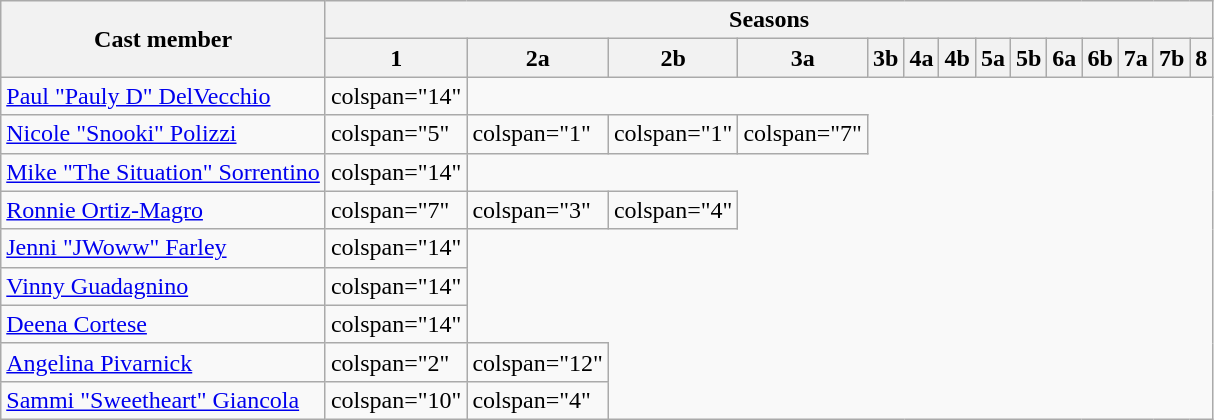<table class="wikitable plainrowheaders" width="50%">
<tr>
<th rowspan="2"  style="width:20%;">Cast member</th>
<th colspan="14">Seasons</th>
</tr>
<tr>
<th scope="col" style="width:7%;">1</th>
<th scope="col" style="width:7%;">2a</th>
<th scope="col" style="width:7%;">2b</th>
<th scope="col" style="width:7%;">3a</th>
<th scope="col" style="width:7%;">3b</th>
<th scope="col" style="width:7%;">4a</th>
<th scope="col" style="width:7%;">4b</th>
<th scope="col" style="width:7%;">5a</th>
<th scope="col" style="width:7%;">5b</th>
<th scope="col" style="width:7%;">6a</th>
<th scope="col" style="width:7%;">6b</th>
<th scope="col" style="width:7%;">7a</th>
<th scope="col" style="width:7%;">7b</th>
<th scope="col" style="width:7%;">8</th>
</tr>
<tr>
<td scope="row" nowrap><a href='#'>Paul "Pauly D" DelVecchio</a></td>
<td>colspan="14" </td>
</tr>
<tr>
<td scope="row" nowrap><a href='#'>Nicole "Snooki" Polizzi</a></td>
<td>colspan="5" </td>
<td>colspan="1" </td>
<td>colspan="1" </td>
<td>colspan="7" </td>
</tr>
<tr>
<td scope="row" nowrap><a href='#'>Mike "The Situation" Sorrentino</a></td>
<td>colspan="14" </td>
</tr>
<tr>
<td scope="row" nowrap><a href='#'>Ronnie Ortiz-Magro</a></td>
<td>colspan="7" </td>
<td>colspan="3" </td>
<td>colspan="4" </td>
</tr>
<tr>
<td scope="row" nowrap><a href='#'>Jenni "JWoww" Farley</a></td>
<td>colspan="14" </td>
</tr>
<tr>
<td scope="row" nowrap><a href='#'>Vinny Guadagnino</a></td>
<td>colspan="14" </td>
</tr>
<tr>
<td scope="row" nowrap><a href='#'>Deena Cortese</a></td>
<td>colspan="14" </td>
</tr>
<tr>
<td scope="row" nowrap><a href='#'>Angelina Pivarnick</a></td>
<td>colspan="2" </td>
<td>colspan="12" </td>
</tr>
<tr>
<td scope="row" nowrap><a href='#'>Sammi "Sweetheart" Giancola</a></td>
<td>colspan="10" </td>
<td>colspan="4" </td>
</tr>
</table>
